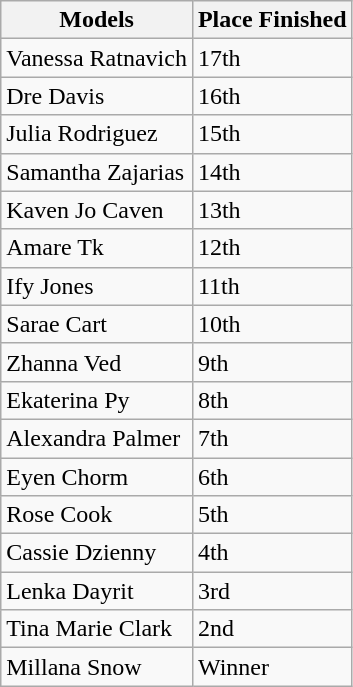<table class="wikitable sortable">
<tr>
<th>Models</th>
<th>Place Finished</th>
</tr>
<tr>
<td>Vanessa Ratnavich</td>
<td>17th</td>
</tr>
<tr>
<td>Dre Davis</td>
<td>16th</td>
</tr>
<tr>
<td>Julia Rodriguez</td>
<td>15th</td>
</tr>
<tr>
<td>Samantha Zajarias</td>
<td>14th</td>
</tr>
<tr>
<td>Kaven Jo Caven</td>
<td>13th</td>
</tr>
<tr>
<td>Amare Tk</td>
<td>12th</td>
</tr>
<tr>
<td>Ify Jones</td>
<td>11th</td>
</tr>
<tr>
<td>Sarae Cart</td>
<td>10th</td>
</tr>
<tr>
<td>Zhanna Ved</td>
<td>9th</td>
</tr>
<tr>
<td>Ekaterina Py</td>
<td>8th</td>
</tr>
<tr>
<td>Alexandra Palmer</td>
<td>7th</td>
</tr>
<tr>
<td>Eyen Chorm</td>
<td>6th</td>
</tr>
<tr>
<td>Rose Cook</td>
<td>5th</td>
</tr>
<tr>
<td>Cassie Dzienny</td>
<td>4th</td>
</tr>
<tr>
<td>Lenka Dayrit</td>
<td>3rd</td>
</tr>
<tr>
<td>Tina Marie Clark</td>
<td>2nd</td>
</tr>
<tr>
<td>Millana Snow</td>
<td>Winner</td>
</tr>
</table>
